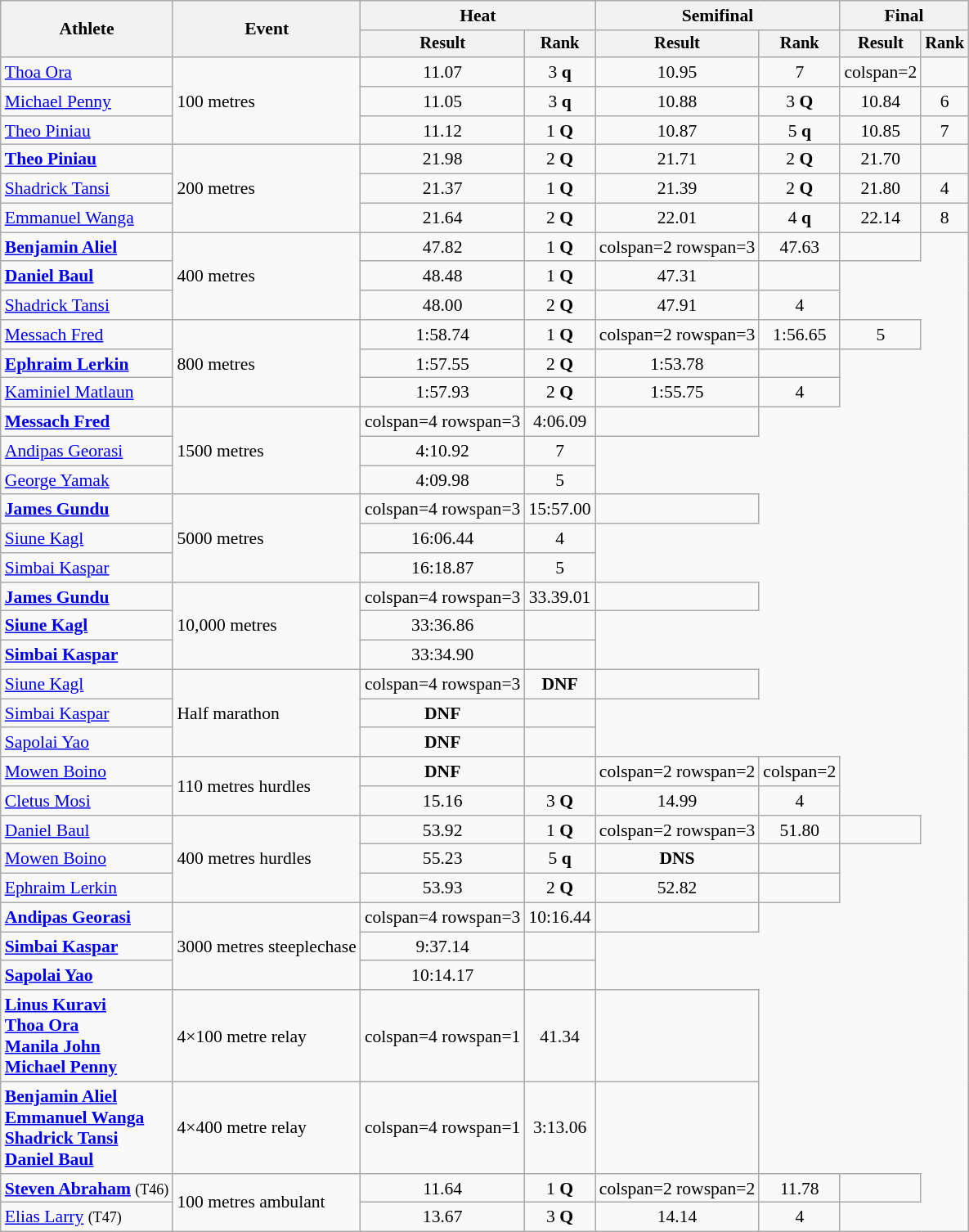<table class="wikitable" style="font-size:90%">
<tr>
<th rowspan="2">Athlete</th>
<th rowspan="2">Event</th>
<th colspan="2">Heat</th>
<th colspan="2">Semifinal</th>
<th colspan="2">Final</th>
</tr>
<tr style="font-size:95%">
<th>Result</th>
<th>Rank</th>
<th>Result</th>
<th>Rank</th>
<th>Result</th>
<th>Rank</th>
</tr>
<tr style=text-align:center>
<td style=text-align:left><a href='#'>Thoa Ora</a></td>
<td style=text-align:left rowspan=3>100 metres</td>
<td>11.07</td>
<td>3 <strong>q</strong></td>
<td>10.95</td>
<td>7</td>
<td>colspan=2 </td>
</tr>
<tr style=text-align:center>
<td style=text-align:left><a href='#'>Michael Penny</a></td>
<td>11.05</td>
<td>3 <strong>q</strong></td>
<td>10.88</td>
<td>3 <strong>Q</strong></td>
<td>10.84</td>
<td>6</td>
</tr>
<tr style=text-align:center>
<td style=text-align:left><a href='#'>Theo Piniau</a></td>
<td>11.12</td>
<td>1 <strong>Q</strong></td>
<td>10.87</td>
<td>5 <strong>q</strong></td>
<td>10.85</td>
<td>7</td>
</tr>
<tr style=text-align:center>
<td style=text-align:left><strong><a href='#'>Theo Piniau</a></strong></td>
<td style=text-align:left rowspan=3>200 metres</td>
<td>21.98</td>
<td>2 <strong>Q</strong></td>
<td>21.71</td>
<td>2 <strong>Q</strong></td>
<td>21.70</td>
<td></td>
</tr>
<tr style=text-align:center>
<td style=text-align:left><a href='#'>Shadrick Tansi</a></td>
<td>21.37</td>
<td>1 <strong>Q</strong></td>
<td>21.39</td>
<td>2 <strong>Q</strong></td>
<td>21.80</td>
<td>4</td>
</tr>
<tr style=text-align:center>
<td style=text-align:left><a href='#'>Emmanuel Wanga</a></td>
<td>21.64</td>
<td>2 <strong>Q</strong></td>
<td>22.01</td>
<td>4 <strong>q</strong></td>
<td>22.14</td>
<td>8</td>
</tr>
<tr style=text-align:center>
<td style=text-align:left><strong><a href='#'>Benjamin Aliel</a></strong></td>
<td style=text-align:left rowspan=3>400 metres</td>
<td>47.82</td>
<td>1 <strong>Q</strong></td>
<td>colspan=2 rowspan=3 </td>
<td>47.63</td>
<td></td>
</tr>
<tr style=text-align:center>
<td style=text-align:left><strong><a href='#'>Daniel Baul</a></strong></td>
<td>48.48</td>
<td>1 <strong>Q</strong></td>
<td>47.31</td>
<td></td>
</tr>
<tr style=text-align:center>
<td style=text-align:left><a href='#'>Shadrick Tansi</a></td>
<td>48.00</td>
<td>2 <strong>Q</strong></td>
<td>47.91</td>
<td>4</td>
</tr>
<tr style=text-align:center>
<td style=text-align:left><a href='#'>Messach Fred</a></td>
<td style=text-align:left rowspan=3>800 metres</td>
<td>1:58.74</td>
<td>1 <strong>Q</strong></td>
<td>colspan=2 rowspan=3 </td>
<td>1:56.65</td>
<td>5</td>
</tr>
<tr style=text-align:center>
<td style=text-align:left><strong><a href='#'>Ephraim Lerkin</a></strong></td>
<td>1:57.55</td>
<td>2 <strong>Q</strong></td>
<td>1:53.78</td>
<td></td>
</tr>
<tr style=text-align:center>
<td style=text-align:left><a href='#'>Kaminiel Matlaun</a></td>
<td>1:57.93</td>
<td>2 <strong>Q</strong></td>
<td>1:55.75</td>
<td>4</td>
</tr>
<tr style=text-align:center>
<td style=text-align:left><strong><a href='#'>Messach Fred</a></strong></td>
<td style=text-align:left rowspan=3>1500 metres</td>
<td>colspan=4 rowspan=3 </td>
<td>4:06.09</td>
<td></td>
</tr>
<tr style=text-align:center>
<td style=text-align:left><a href='#'>Andipas Georasi</a></td>
<td>4:10.92</td>
<td>7</td>
</tr>
<tr style=text-align:center>
<td style=text-align:left><a href='#'>George Yamak</a></td>
<td>4:09.98</td>
<td>5</td>
</tr>
<tr style=text-align:center>
<td style=text-align:left><strong><a href='#'>James Gundu</a></strong></td>
<td style=text-align:left rowspan=3>5000 metres</td>
<td>colspan=4 rowspan=3 </td>
<td>15:57.00</td>
<td></td>
</tr>
<tr style=text-align:center>
<td style=text-align:left><a href='#'>Siune Kagl</a></td>
<td>16:06.44</td>
<td>4</td>
</tr>
<tr style=text-align:center>
<td style=text-align:left><a href='#'>Simbai Kaspar</a></td>
<td>16:18.87</td>
<td>5</td>
</tr>
<tr style=text-align:center>
<td style=text-align:left><strong><a href='#'>James Gundu</a></strong></td>
<td style=text-align:left rowspan=3>10,000 metres</td>
<td>colspan=4 rowspan=3 </td>
<td>33.39.01</td>
<td></td>
</tr>
<tr style=text-align:center>
<td style=text-align:left><strong><a href='#'>Siune Kagl</a></strong></td>
<td>33:36.86</td>
<td></td>
</tr>
<tr style=text-align:center>
<td style=text-align:left><strong><a href='#'>Simbai Kaspar</a></strong></td>
<td>33:34.90</td>
<td></td>
</tr>
<tr style=text-align:center>
<td style=text-align:left><a href='#'>Siune Kagl</a></td>
<td style=text-align:left rowspan=3>Half marathon</td>
<td>colspan=4 rowspan=3 </td>
<td><strong>DNF</strong></td>
<td></td>
</tr>
<tr style=text-align:center>
<td style=text-align:left><a href='#'>Simbai Kaspar</a></td>
<td><strong>DNF</strong></td>
<td></td>
</tr>
<tr style=text-align:center>
<td style=text-align:left><a href='#'>Sapolai Yao</a></td>
<td><strong>DNF</strong></td>
<td></td>
</tr>
<tr style=text-align:center>
<td style=text-align:left><a href='#'>Mowen Boino</a></td>
<td style=text-align:left rowspan=2>110 metres hurdles</td>
<td><strong>DNF</strong></td>
<td></td>
<td>colspan=2 rowspan=2 </td>
<td>colspan=2 </td>
</tr>
<tr style=text-align:center>
<td style=text-align:left><a href='#'>Cletus Mosi</a></td>
<td>15.16</td>
<td>3 <strong>Q</strong></td>
<td>14.99</td>
<td>4</td>
</tr>
<tr style=text-align:center>
<td style=text-align:left><a href='#'>Daniel Baul</a></td>
<td style=text-align:left rowspan=3>400 metres hurdles</td>
<td>53.92</td>
<td>1 <strong>Q</strong></td>
<td>colspan=2 rowspan=3 </td>
<td>51.80</td>
<td></td>
</tr>
<tr style=text-align:center>
<td style=text-align:left><a href='#'>Mowen Boino</a></td>
<td>55.23</td>
<td>5 <strong>q</strong></td>
<td><strong>DNS</strong></td>
<td></td>
</tr>
<tr style=text-align:center>
<td style=text-align:left><a href='#'>Ephraim Lerkin</a></td>
<td>53.93</td>
<td>2 <strong>Q</strong></td>
<td>52.82</td>
<td></td>
</tr>
<tr style=text-align:center>
<td style=text-align:left><strong><a href='#'>Andipas Georasi</a></strong></td>
<td style=text-align:left rowspan=3>3000 metres steeplechase</td>
<td>colspan=4 rowspan=3 </td>
<td>10:16.44</td>
<td></td>
</tr>
<tr style=text-align:center>
<td style=text-align:left><strong><a href='#'>Simbai Kaspar</a></strong></td>
<td>9:37.14</td>
<td></td>
</tr>
<tr style=text-align:center>
<td style=text-align:left><strong><a href='#'>Sapolai Yao</a></strong></td>
<td>10:14.17</td>
<td></td>
</tr>
<tr style=text-align:center>
<td style=text-align:left><strong><a href='#'>Linus Kuravi</a></strong><br><strong><a href='#'>Thoa Ora</a></strong><br><strong><a href='#'>Manila John</a></strong><br><strong><a href='#'>Michael Penny</a></strong></td>
<td style=text-align:left rowspan=1>4×100 metre relay</td>
<td>colspan=4 rowspan=1 </td>
<td>41.34</td>
<td></td>
</tr>
<tr style=text-align:center>
<td style=text-align:left><strong><a href='#'>Benjamin Aliel</a></strong><br><strong><a href='#'>Emmanuel Wanga</a></strong><br><strong><a href='#'>Shadrick Tansi</a></strong><br><strong><a href='#'>Daniel Baul</a></strong></td>
<td style=text-align:left rowspan=1>4×400 metre relay</td>
<td>colspan=4 rowspan=1 </td>
<td>3:13.06</td>
<td></td>
</tr>
<tr style=text-align:center>
<td style=text-align:left><strong><a href='#'>Steven Abraham</a></strong> <small>(T46)</small></td>
<td style=text-align:left rowspan=2>100 metres ambulant</td>
<td>11.64</td>
<td>1 <strong>Q</strong></td>
<td>colspan=2 rowspan=2 </td>
<td>11.78</td>
<td></td>
</tr>
<tr style=text-align:center>
<td style=text-align:left><a href='#'>Elias Larry</a> <small>(T47)</small></td>
<td>13.67</td>
<td>3 <strong>Q</strong></td>
<td>14.14</td>
<td>4</td>
</tr>
</table>
